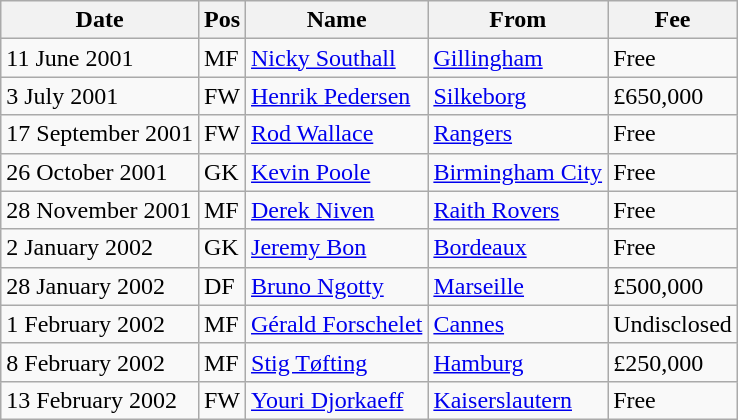<table class="wikitable">
<tr>
<th>Date</th>
<th>Pos</th>
<th>Name</th>
<th>From</th>
<th>Fee</th>
</tr>
<tr>
<td>11 June 2001</td>
<td>MF</td>
<td> <a href='#'>Nicky Southall</a></td>
<td> <a href='#'>Gillingham</a></td>
<td>Free</td>
</tr>
<tr>
<td>3 July 2001</td>
<td>FW</td>
<td> <a href='#'>Henrik Pedersen</a></td>
<td> <a href='#'>Silkeborg</a></td>
<td>£650,000</td>
</tr>
<tr>
<td>17 September 2001</td>
<td>FW</td>
<td> <a href='#'>Rod Wallace</a></td>
<td> <a href='#'>Rangers</a></td>
<td>Free</td>
</tr>
<tr>
<td>26 October 2001</td>
<td>GK</td>
<td> <a href='#'>Kevin Poole</a></td>
<td> <a href='#'>Birmingham City</a></td>
<td>Free</td>
</tr>
<tr>
<td>28 November 2001</td>
<td>MF</td>
<td> <a href='#'>Derek Niven</a></td>
<td> <a href='#'>Raith Rovers</a></td>
<td>Free</td>
</tr>
<tr>
<td>2 January 2002</td>
<td>GK</td>
<td> <a href='#'>Jeremy Bon</a></td>
<td> <a href='#'>Bordeaux</a></td>
<td>Free</td>
</tr>
<tr>
<td>28 January 2002</td>
<td>DF</td>
<td> <a href='#'>Bruno Ngotty</a></td>
<td> <a href='#'>Marseille</a></td>
<td>£500,000</td>
</tr>
<tr>
<td>1 February 2002</td>
<td>MF</td>
<td> <a href='#'>Gérald Forschelet</a></td>
<td> <a href='#'>Cannes</a></td>
<td>Undisclosed</td>
</tr>
<tr>
<td>8 February 2002</td>
<td>MF</td>
<td> <a href='#'>Stig Tøfting</a></td>
<td> <a href='#'>Hamburg</a></td>
<td>£250,000</td>
</tr>
<tr>
<td>13 February 2002</td>
<td>FW</td>
<td> <a href='#'>Youri Djorkaeff</a></td>
<td> <a href='#'>Kaiserslautern</a></td>
<td>Free</td>
</tr>
</table>
